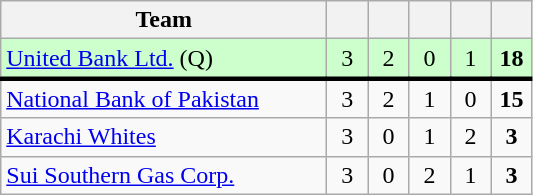<table class="wikitable sortable" style="text-align: center">
<tr>
<th style="width:210px;">Team</th>
<th style="width:20px;"></th>
<th style="width:20px;"></th>
<th style="width:20px;"></th>
<th style="width:20px;"></th>
<th style="width:20px;"></th>
</tr>
<tr bgcolor="#ccffcc">
<td style="text-align:left"><a href='#'>United Bank Ltd.</a> (Q)</td>
<td>3</td>
<td>2</td>
<td>0</td>
<td>1</td>
<td><strong>18</strong></td>
</tr>
<tr style="border-top:solid #000000">
<td style="text-align:left"><a href='#'>National Bank of Pakistan</a></td>
<td>3</td>
<td>2</td>
<td>1</td>
<td>0</td>
<td><strong>15</strong></td>
</tr>
<tr>
<td style="text-align:left"><a href='#'>Karachi Whites</a></td>
<td>3</td>
<td>0</td>
<td>1</td>
<td>2</td>
<td><strong>3</strong></td>
</tr>
<tr>
<td style="text-align:left"><a href='#'>Sui Southern Gas Corp.</a></td>
<td>3</td>
<td>0</td>
<td>2</td>
<td>1</td>
<td><strong>3</strong></td>
</tr>
</table>
